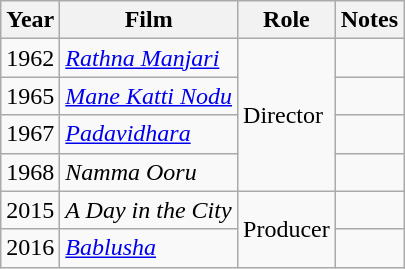<table class="wikitable sortable">
<tr>
<th>Year</th>
<th>Film</th>
<th>Role</th>
<th>Notes</th>
</tr>
<tr>
<td>1962</td>
<td><em><a href='#'>Rathna Manjari</a></em></td>
<td rowspan="4">Director</td>
<td></td>
</tr>
<tr>
<td>1965</td>
<td><em><a href='#'>Mane Katti Nodu</a></em></td>
<td></td>
</tr>
<tr>
<td>1967</td>
<td><em><a href='#'>Padavidhara</a></em></td>
<td></td>
</tr>
<tr>
<td>1968</td>
<td><em>Namma Ooru</em></td>
<td></td>
</tr>
<tr>
<td>2015</td>
<td><em>A Day in the City</em></td>
<td rowspan="2">Producer</td>
<td></td>
</tr>
<tr>
<td>2016</td>
<td><em><a href='#'>Bablusha</a></em></td>
<td></td>
</tr>
</table>
